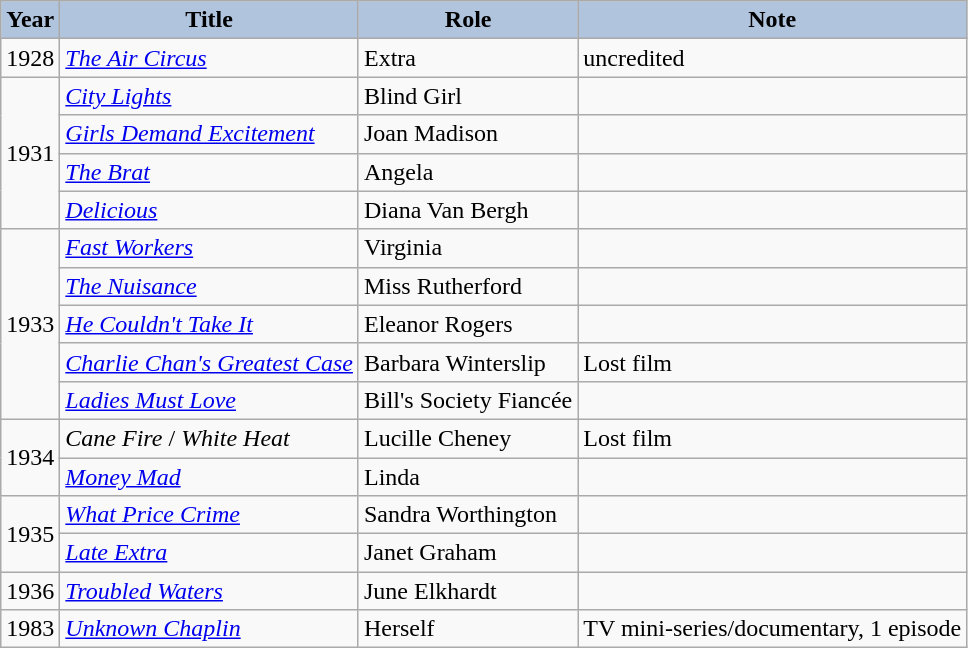<table class="wikitable">
<tr>
<th style="background:#B0C4DE;">Year</th>
<th style="background:#B0C4DE;">Title</th>
<th style="background:#B0C4DE;">Role</th>
<th style="background:#B0C4DE;">Note</th>
</tr>
<tr>
<td>1928</td>
<td><em><a href='#'>The Air Circus</a></em></td>
<td>Extra</td>
<td>uncredited</td>
</tr>
<tr>
<td rowspan=4>1931</td>
<td><em><a href='#'>City Lights</a></em></td>
<td>Blind Girl</td>
<td></td>
</tr>
<tr>
<td><em><a href='#'>Girls Demand Excitement</a></em></td>
<td>Joan Madison</td>
<td></td>
</tr>
<tr>
<td><em><a href='#'>The Brat</a></em></td>
<td>Angela</td>
<td></td>
</tr>
<tr>
<td><em><a href='#'>Delicious</a></em></td>
<td>Diana Van Bergh</td>
<td></td>
</tr>
<tr>
<td rowspan=5>1933</td>
<td><em><a href='#'>Fast Workers</a></em></td>
<td>Virginia</td>
<td></td>
</tr>
<tr>
<td><em><a href='#'>The Nuisance</a></em></td>
<td>Miss Rutherford</td>
<td></td>
</tr>
<tr>
<td><em><a href='#'>He Couldn't Take It</a></em></td>
<td>Eleanor Rogers</td>
<td></td>
</tr>
<tr>
<td><em><a href='#'>Charlie Chan's Greatest Case</a></em></td>
<td>Barbara Winterslip</td>
<td>Lost film</td>
</tr>
<tr>
<td><em><a href='#'>Ladies Must Love</a></em></td>
<td>Bill's Society Fiancée</td>
<td></td>
</tr>
<tr>
<td rowspan=2>1934</td>
<td><em> Cane Fire </em> / <em>White Heat</em></td>
<td>Lucille Cheney</td>
<td>Lost film</td>
</tr>
<tr>
<td><em><a href='#'>Money Mad</a></em></td>
<td>Linda</td>
<td></td>
</tr>
<tr>
<td rowspan=2>1935</td>
<td><em><a href='#'>What Price Crime</a></em></td>
<td>Sandra Worthington</td>
<td></td>
</tr>
<tr>
<td><em><a href='#'>Late Extra</a></em></td>
<td>Janet Graham</td>
<td></td>
</tr>
<tr>
<td>1936</td>
<td><em><a href='#'>Troubled Waters</a></em></td>
<td>June Elkhardt</td>
<td></td>
</tr>
<tr>
<td>1983</td>
<td><em><a href='#'>Unknown Chaplin</a></em></td>
<td>Herself</td>
<td>TV mini-series/documentary, 1 episode</td>
</tr>
</table>
